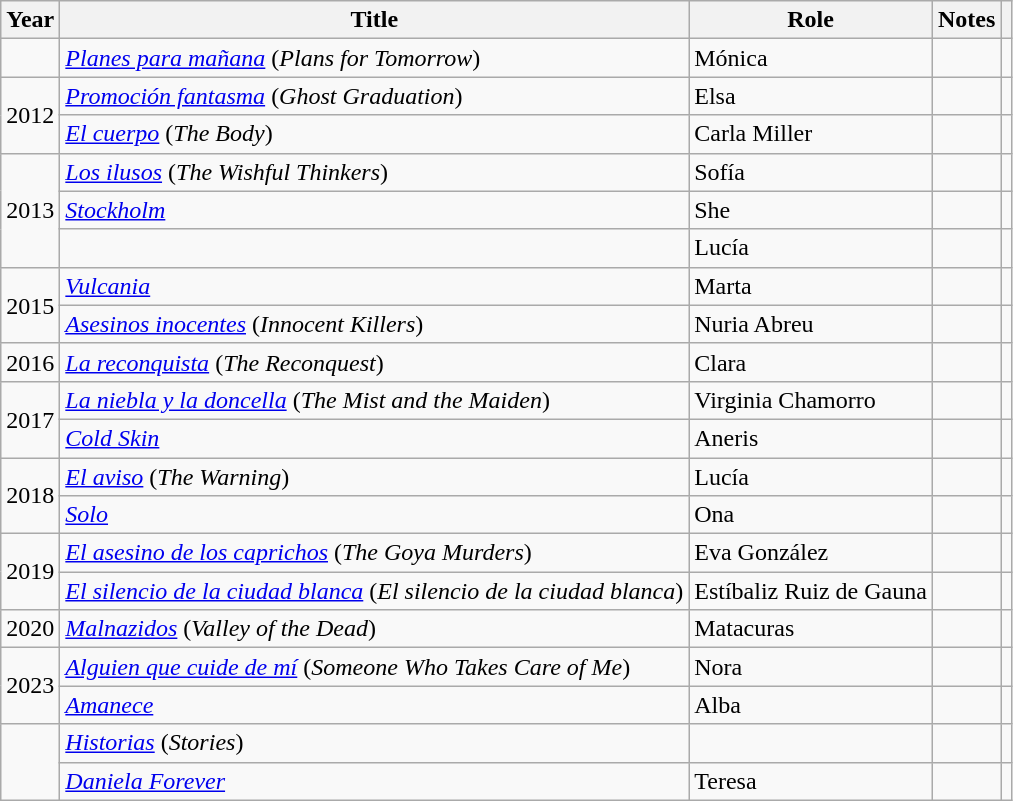<table class="wikitable">
<tr>
<th>Year</th>
<th>Title</th>
<th>Role</th>
<th>Notes</th>
<th></th>
</tr>
<tr>
<td></td>
<td><em><a href='#'>Planes para mañana</a></em> (<em>Plans for Tomorrow</em>)</td>
<td>Mónica</td>
<td></td>
<td align = "center"></td>
</tr>
<tr>
<td rowspan=2 align = "center">2012</td>
<td><em><a href='#'>Promoción fantasma</a></em> (<em>Ghost Graduation</em>)</td>
<td>Elsa</td>
<td></td>
<td align = "center"></td>
</tr>
<tr>
<td><em><a href='#'>El cuerpo</a></em> (<em>The Body</em>)</td>
<td>Carla Miller</td>
<td></td>
<td align = "center"></td>
</tr>
<tr>
<td rowspan=3 align = "center">2013</td>
<td><em><a href='#'>Los ilusos</a></em> (<em>The Wishful Thinkers</em>)</td>
<td>Sofía</td>
<td></td>
<td align = "center"></td>
</tr>
<tr>
<td><em><a href='#'>Stockholm</a></em></td>
<td>She</td>
<td></td>
<td align = "center"></td>
</tr>
<tr>
<td><em></em></td>
<td>Lucía</td>
<td></td>
<td align = "center"></td>
</tr>
<tr>
<td align = "center" rowspan = "2">2015</td>
<td><em><a href='#'>Vulcania</a></em></td>
<td>Marta</td>
<td></td>
<td align = "center"></td>
</tr>
<tr>
<td><em><a href='#'>Asesinos inocentes</a></em> (<em>Innocent Killers</em>)</td>
<td>Nuria Abreu</td>
<td></td>
<td align = "center"></td>
</tr>
<tr>
<td align = "center">2016</td>
<td><em><a href='#'>La reconquista</a></em> (<em>The Reconquest</em>)</td>
<td>Clara</td>
<td></td>
<td align = "center"></td>
</tr>
<tr>
<td rowspan=2 align = "center">2017</td>
<td><em><a href='#'>La niebla y la doncella</a></em> (<em>The Mist and the Maiden</em>)</td>
<td>Virginia Chamorro</td>
<td></td>
<td align = "center"></td>
</tr>
<tr>
<td><em><a href='#'>Cold Skin</a></em></td>
<td>Aneris</td>
<td></td>
<td align = "center"></td>
</tr>
<tr>
<td rowspan=2 align = "center">2018</td>
<td><em><a href='#'>El aviso</a></em> (<em>The Warning</em>)</td>
<td>Lucía</td>
<td></td>
<td align = "center"></td>
</tr>
<tr>
<td><em><a href='#'>Solo</a></em></td>
<td>Ona</td>
<td></td>
<td align = "center"></td>
</tr>
<tr>
<td rowspan=2 align = "center">2019</td>
<td><em><a href='#'>El asesino de los caprichos</a></em> (<em>The Goya Murders</em>)</td>
<td>Eva González</td>
<td></td>
<td align = "center"></td>
</tr>
<tr>
<td><em><a href='#'>El silencio de la ciudad blanca</a></em> (<em>El silencio de la ciudad blanca</em>)</td>
<td>Estíbaliz Ruiz de Gauna</td>
<td></td>
<td align = "center"></td>
</tr>
<tr>
<td align = "center">2020</td>
<td><em><a href='#'>Malnazidos</a></em> (<em>Valley of the Dead</em>)</td>
<td>Matacuras</td>
<td></td>
<td align = "center"></td>
</tr>
<tr>
<td rowspan = "2" align = "center">2023</td>
<td><em><a href='#'>Alguien que cuide de mí</a></em> (<em>Someone Who Takes Care of Me</em>)</td>
<td>Nora</td>
<td></td>
<td align = "center"></td>
</tr>
<tr>
<td><em><a href='#'>Amanece</a></em></td>
<td>Alba</td>
<td></td>
<td align = "center"></td>
</tr>
<tr>
<td rowspan = "2"></td>
<td><em><a href='#'>Historias</a></em> (<em>Stories</em>)</td>
<td></td>
<td></td>
<td></td>
</tr>
<tr>
<td><em><a href='#'>Daniela Forever</a></em></td>
<td>Teresa</td>
<td></td>
<td></td>
</tr>
</table>
